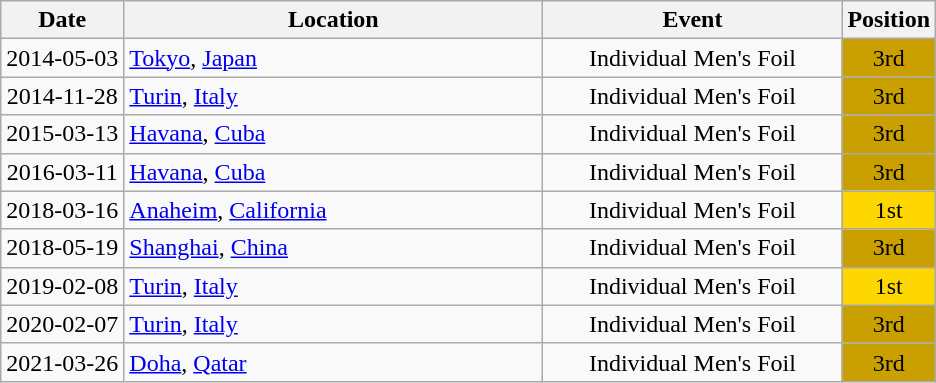<table class="wikitable" style="text-align:center;">
<tr>
<th>Date</th>
<th style="width:17em">Location</th>
<th style="width:12em">Event</th>
<th>Position</th>
</tr>
<tr>
<td>2014-05-03</td>
<td rowspan="1" align="left"> <a href='#'>Tokyo</a>, <a href='#'>Japan</a></td>
<td>Individual Men's Foil</td>
<td bgcolor="caramel">3rd</td>
</tr>
<tr>
<td>2014-11-28</td>
<td rowspan="1" align="left"> <a href='#'>Turin</a>, <a href='#'>Italy</a></td>
<td>Individual Men's Foil</td>
<td bgcolor="caramel">3rd</td>
</tr>
<tr>
<td>2015-03-13</td>
<td rowspan="1" align="left"> <a href='#'>Havana</a>, <a href='#'>Cuba</a></td>
<td>Individual Men's Foil</td>
<td bgcolor="caramel">3rd</td>
</tr>
<tr>
<td>2016-03-11</td>
<td rowspan="1" align="left"> <a href='#'>Havana</a>, <a href='#'>Cuba</a></td>
<td>Individual Men's Foil</td>
<td bgcolor="caramel">3rd</td>
</tr>
<tr>
<td>2018-03-16</td>
<td rowspan="1" align="left"> <a href='#'>Anaheim</a>, <a href='#'>California</a></td>
<td>Individual Men's Foil</td>
<td bgcolor="gold">1st</td>
</tr>
<tr>
<td>2018-05-19</td>
<td rowspan="1" align="left"> <a href='#'>Shanghai</a>, <a href='#'>China</a></td>
<td>Individual Men's Foil</td>
<td bgcolor="caramel">3rd</td>
</tr>
<tr>
<td>2019-02-08</td>
<td rowspan="1" align="left"> <a href='#'>Turin</a>, <a href='#'>Italy</a></td>
<td>Individual Men's Foil</td>
<td bgcolor="gold">1st</td>
</tr>
<tr>
<td>2020-02-07</td>
<td rowspan="1" align="left"> <a href='#'>Turin</a>, <a href='#'>Italy</a></td>
<td>Individual Men's Foil</td>
<td bgcolor="caramel">3rd</td>
</tr>
<tr>
<td>2021-03-26</td>
<td rowspan="1" align="left"> <a href='#'>Doha</a>, <a href='#'>Qatar</a></td>
<td>Individual Men's Foil</td>
<td bgcolor="caramel">3rd</td>
</tr>
</table>
